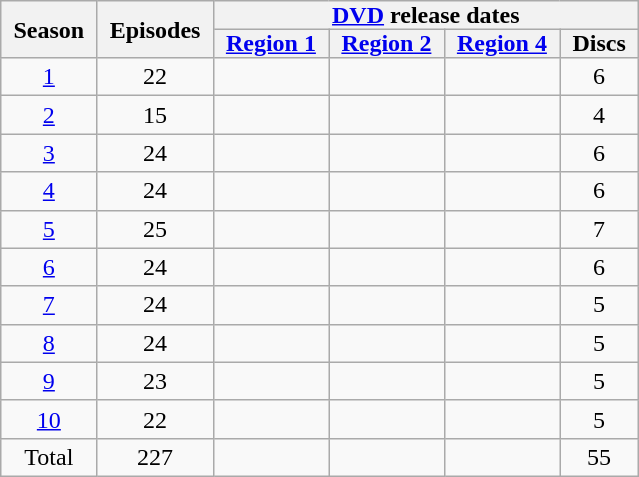<table class="wikitable plainrowheaders" style="text-align: center;">
<tr>
<th style="padding: 0 8px;" scope="col" rowspan="2">Season</th>
<th style="padding: 0 8px;" scope="col" rowspan="2">Episodes</th>
<th style="padding: 0 8px;" scope="col" colspan="4"><a href='#'>DVD</a> release dates</th>
</tr>
<tr>
<th style="padding: 0 8px;" scope="col"><a href='#'>Region 1</a></th>
<th style="padding: 0 8px;" scope="col"><a href='#'>Region 2</a></th>
<th style="padding: 0 8px;" scope="col"><a href='#'>Region 4</a></th>
<th style="padding: 0 8px;" scope="col">Discs</th>
</tr>
<tr>
<td scope="row"><a href='#'>1</a></td>
<td>22</td>
<td></td>
<td></td>
<td></td>
<td>6</td>
</tr>
<tr>
<td scope="row"><a href='#'>2</a></td>
<td>15</td>
<td></td>
<td></td>
<td></td>
<td>4</td>
</tr>
<tr>
<td scope="row"><a href='#'>3</a></td>
<td>24</td>
<td></td>
<td></td>
<td></td>
<td>6</td>
</tr>
<tr>
<td scope="row"><a href='#'>4</a></td>
<td>24</td>
<td></td>
<td></td>
<td></td>
<td>6</td>
</tr>
<tr>
<td scope="row"><a href='#'>5</a></td>
<td>25</td>
<td></td>
<td></td>
<td></td>
<td>7</td>
</tr>
<tr>
<td scope="row"><a href='#'>6</a></td>
<td>24</td>
<td></td>
<td></td>
<td></td>
<td>6</td>
</tr>
<tr>
<td scope="row"><a href='#'>7</a></td>
<td>24</td>
<td></td>
<td></td>
<td></td>
<td>5</td>
</tr>
<tr>
<td scope="row"><a href='#'>8</a></td>
<td>24</td>
<td></td>
<td></td>
<td></td>
<td>5</td>
</tr>
<tr>
<td scope="row"><a href='#'>9</a></td>
<td>23</td>
<td></td>
<td></td>
<td></td>
<td>5</td>
</tr>
<tr>
<td scope="row"><a href='#'>10</a></td>
<td>22</td>
<td></td>
<td></td>
<td></td>
<td>5</td>
</tr>
<tr>
<td scope="row">Total</td>
<td>227</td>
<td></td>
<td></td>
<td></td>
<td>55</td>
</tr>
</table>
